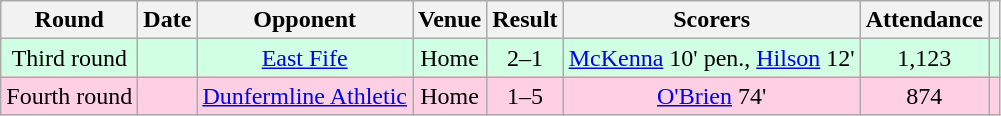<table class="wikitable" style="text-align:center;">
<tr>
<th>Round</th>
<th>Date</th>
<th>Opponent</th>
<th>Venue</th>
<th>Result</th>
<th>Scorers</th>
<th>Attendance</th>
<th></th>
</tr>
<tr style="background-color: #d0ffe3;">
<td>Third round</td>
<td></td>
<td><a href='#'>East Fife</a></td>
<td>Home</td>
<td>2–1</td>
<td><a href='#'>McKenna</a> 10' pen., <a href='#'>Hilson</a> 12'</td>
<td>1,123</td>
<td></td>
</tr>
<tr style="background-color: #ffd0e3;">
<td>Fourth round</td>
<td></td>
<td><a href='#'>Dunfermline Athletic</a></td>
<td>Home</td>
<td>1–5</td>
<td><a href='#'>O'Brien</a> 74'</td>
<td>874</td>
<td></td>
</tr>
</table>
